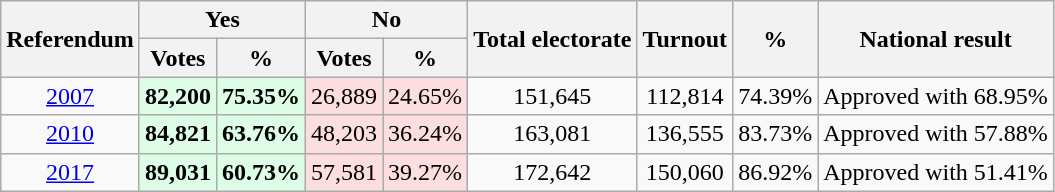<table class="wikitable" style="text-align:center;">
<tr>
<th rowspan="2">Referendum</th>
<th colspan="2">Yes</th>
<th colspan="2">No</th>
<th rowspan="2">Total electorate</th>
<th rowspan="2">Turnout</th>
<th rowspan="2">%</th>
<th rowspan="2">National result</th>
</tr>
<tr>
<th>Votes</th>
<th>%</th>
<th>Votes</th>
<th>%</th>
</tr>
<tr>
<td><a href='#'>2007</a></td>
<td style="background:#DEFDE6;"><strong>82,200</strong></td>
<td style="background:#DEFDE6;"><strong>75.35%</strong></td>
<td style="background:#FDDEDE;">26,889</td>
<td style="background:#FDDEDE;">24.65%</td>
<td>151,645</td>
<td>112,814</td>
<td>74.39%</td>
<td> Approved with 68.95%</td>
</tr>
<tr>
<td><a href='#'>2010</a></td>
<td style="background:#DEFDE6;"><strong>84,821</strong></td>
<td style="background:#DEFDE6;"><strong>63.76%</strong></td>
<td style="background:#FDDEDE;">48,203</td>
<td style="background:#FDDEDE;">36.24%</td>
<td>163,081</td>
<td>136,555</td>
<td>83.73%</td>
<td> Approved with 57.88%</td>
</tr>
<tr>
<td><a href='#'>2017</a></td>
<td style="background:#DEFDE6;"><strong>89,031</strong></td>
<td style="background:#DEFDE6;"><strong>60.73%</strong></td>
<td style="background:#FDDEDE;">57,581</td>
<td style="background:#FDDEDE;">39.27%</td>
<td>172,642</td>
<td>150,060</td>
<td>86.92%</td>
<td> Approved with 51.41%</td>
</tr>
</table>
